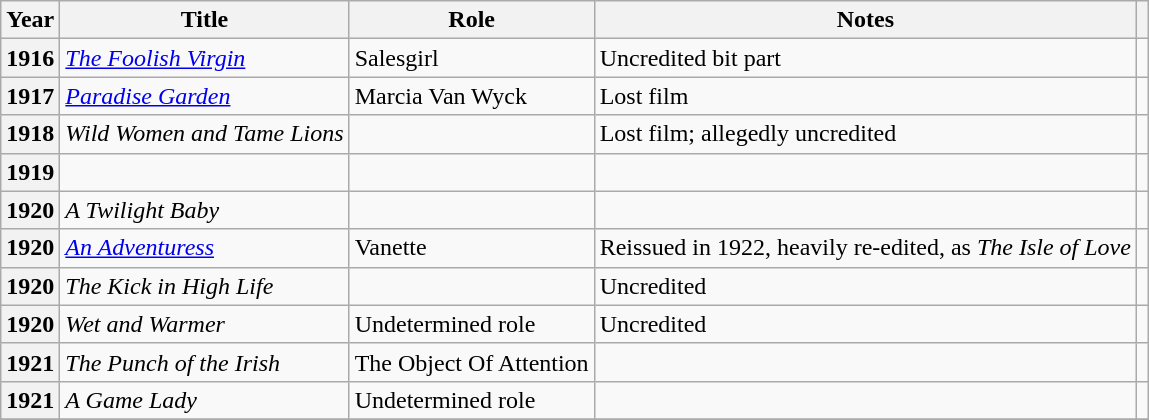<table class="wikitable plainrowheaders sortable" style="margin-right: 0;">
<tr>
<th scope="col">Year</th>
<th scope="col">Title</th>
<th scope="col">Role</th>
<th scope="col" class="unsortable">Notes</th>
<th scope="col" class="unsortable"></th>
</tr>
<tr>
<th scope="row">1916</th>
<td><em><a href='#'>The Foolish Virgin</a></em></td>
<td>Salesgirl</td>
<td>Uncredited bit part</td>
<td align=center></td>
</tr>
<tr>
<th scope="row">1917</th>
<td><em><a href='#'>Paradise Garden</a></em></td>
<td>Marcia Van Wyck</td>
<td>Lost film</td>
<td align=center></td>
</tr>
<tr>
<th scope="row">1918</th>
<td><em>Wild Women and Tame Lions</em></td>
<td></td>
<td>Lost film; allegedly uncredited</td>
<td align=center></td>
</tr>
<tr>
<th scope="row">1919</th>
<td><em></em></td>
<td></td>
<td></td>
<td align=center><br></td>
</tr>
<tr>
<th scope="row">1920</th>
<td><em>A Twilight Baby</em></td>
<td></td>
<td></td>
<td align=center></td>
</tr>
<tr>
<th scope="row">1920</th>
<td><em><a href='#'>An Adventuress</a></em></td>
<td>Vanette</td>
<td>Reissued in 1922, heavily re-edited, as <em>The Isle of Love</em></td>
<td align=center><br></td>
</tr>
<tr>
<th scope="row">1920</th>
<td><em>The Kick in High Life</em></td>
<td></td>
<td>Uncredited</td>
<td align=center></td>
</tr>
<tr>
<th scope="row">1920</th>
<td><em>Wet and Warmer</em></td>
<td>Undetermined role</td>
<td>Uncredited</td>
<td align=center></td>
</tr>
<tr>
<th scope="row">1921</th>
<td><em>The Punch of the Irish</em></td>
<td>The Object Of Attention</td>
<td align=center></td>
<td></td>
</tr>
<tr>
<th scope="row">1921</th>
<td><em>A Game Lady</em></td>
<td>Undetermined role</td>
<td></td>
<td align=center></td>
</tr>
<tr>
</tr>
</table>
